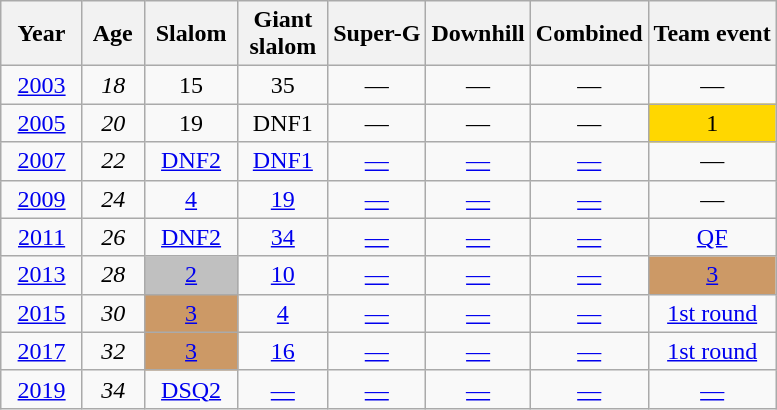<table class=wikitable style="text-align:center">
<tr>
<th>  Year  </th>
<th> Age </th>
<th> Slalom </th>
<th> Giant <br> slalom </th>
<th>Super-G</th>
<th>Downhill</th>
<th>Combined</th>
<th>Team event</th>
</tr>
<tr>
<td><a href='#'>2003</a></td>
<td><em>18</em></td>
<td>15</td>
<td>35</td>
<td>—</td>
<td>—</td>
<td>—</td>
<td>—</td>
</tr>
<tr>
<td><a href='#'>2005</a></td>
<td><em>20</em></td>
<td>19</td>
<td>DNF1</td>
<td>—</td>
<td>—</td>
<td>—</td>
<td style="background:gold;">1</td>
</tr>
<tr>
<td><a href='#'>2007</a></td>
<td><em>22</em></td>
<td><a href='#'>DNF2</a></td>
<td><a href='#'>DNF1</a></td>
<td><a href='#'>—</a></td>
<td><a href='#'>—</a></td>
<td><a href='#'>—</a></td>
<td>—</td>
</tr>
<tr>
<td><a href='#'>2009</a></td>
<td><em>24</em></td>
<td><a href='#'>4</a></td>
<td><a href='#'>19</a></td>
<td><a href='#'>—</a></td>
<td><a href='#'>—</a></td>
<td><a href='#'>—</a></td>
<td>—</td>
</tr>
<tr>
<td><a href='#'>2011</a></td>
<td><em>26</em></td>
<td><a href='#'>DNF2</a></td>
<td><a href='#'>34</a></td>
<td><a href='#'>—</a></td>
<td><a href='#'>—</a></td>
<td><a href='#'>—</a></td>
<td><a href='#'>QF</a></td>
</tr>
<tr>
<td><a href='#'>2013</a></td>
<td><em>28</em></td>
<td style="background:silver;"><a href='#'>2</a></td>
<td><a href='#'>10</a></td>
<td><a href='#'>—</a></td>
<td><a href='#'>—</a></td>
<td><a href='#'>—</a></td>
<td style="background:#c96;"><a href='#'>3</a></td>
</tr>
<tr>
<td><a href='#'>2015</a></td>
<td><em>30</em></td>
<td style="background:#c96;"><a href='#'>3</a></td>
<td><a href='#'>4</a></td>
<td><a href='#'>—</a></td>
<td><a href='#'>—</a></td>
<td><a href='#'>—</a></td>
<td><a href='#'>1st round</a></td>
</tr>
<tr>
<td><a href='#'>2017</a></td>
<td><em>32</em></td>
<td style="background:#c96;"><a href='#'>3</a></td>
<td><a href='#'>16</a></td>
<td><a href='#'>—</a></td>
<td><a href='#'>—</a></td>
<td><a href='#'>—</a></td>
<td><a href='#'>1st round</a></td>
</tr>
<tr>
<td><a href='#'>2019</a></td>
<td><em>34</em></td>
<td><a href='#'>DSQ2</a></td>
<td><a href='#'>—</a></td>
<td><a href='#'>—</a></td>
<td><a href='#'>—</a></td>
<td><a href='#'>—</a></td>
<td><a href='#'>—</a></td>
</tr>
</table>
